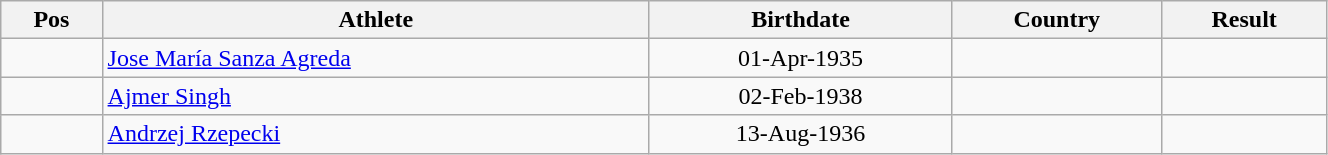<table class="wikitable"  style="text-align:center; width:70%;">
<tr>
<th>Pos</th>
<th>Athlete</th>
<th>Birthdate</th>
<th>Country</th>
<th>Result</th>
</tr>
<tr>
<td align=center></td>
<td align=left><a href='#'>Jose María Sanza Agreda</a></td>
<td>01-Apr-1935</td>
<td align=left></td>
<td></td>
</tr>
<tr>
<td align=center></td>
<td align=left><a href='#'>Ajmer Singh</a></td>
<td>02-Feb-1938</td>
<td align=left></td>
<td></td>
</tr>
<tr>
<td align=center></td>
<td align=left><a href='#'>Andrzej Rzepecki</a></td>
<td>13-Aug-1936</td>
<td align=left></td>
<td></td>
</tr>
</table>
